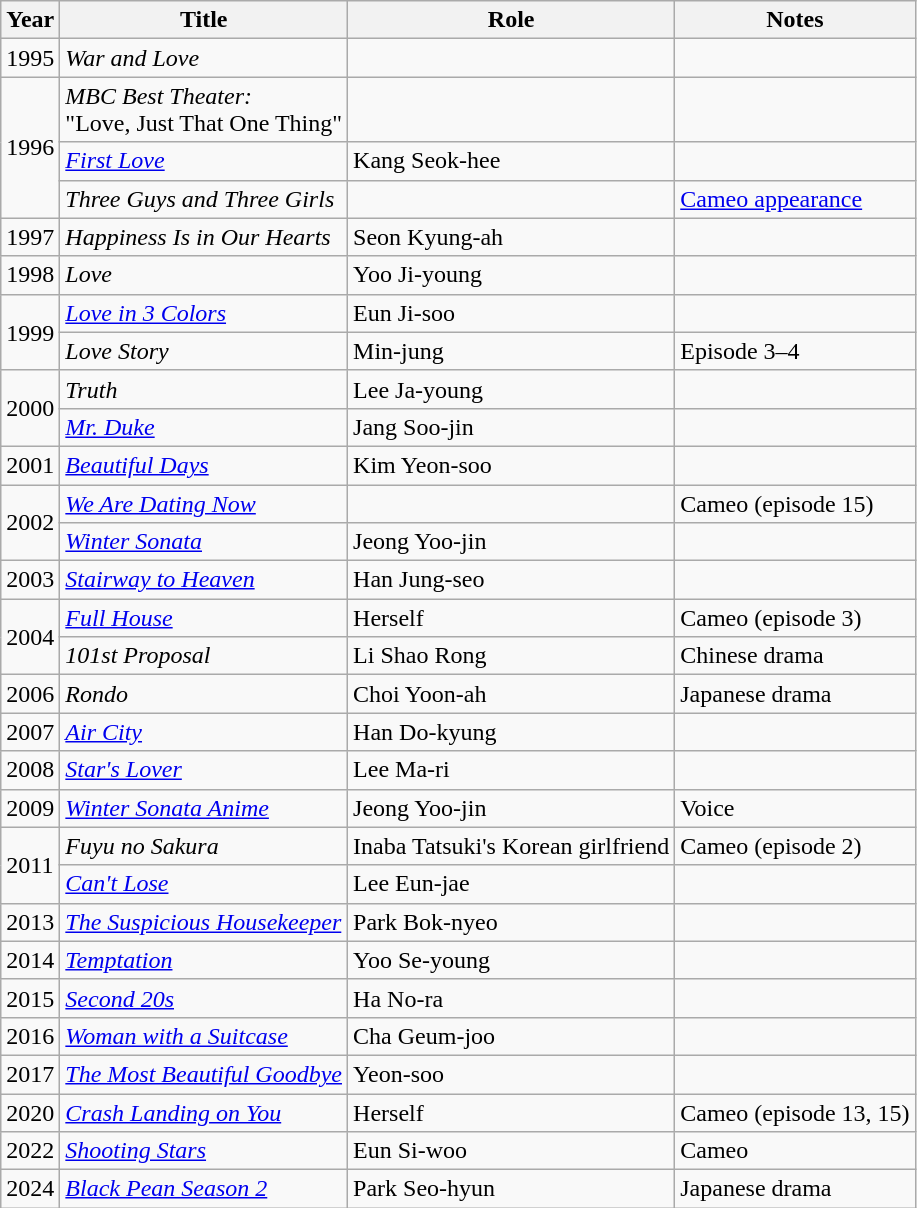<table class="wikitable sortable">
<tr>
<th>Year</th>
<th>Title</th>
<th>Role</th>
<th>Notes</th>
</tr>
<tr>
<td>1995</td>
<td><em>War and Love</em></td>
<td></td>
<td></td>
</tr>
<tr>
<td rowspan=3>1996</td>
<td><em>MBC Best Theater:</em><br>"Love, Just That One Thing"</td>
<td></td>
<td></td>
</tr>
<tr>
<td><em><a href='#'>First Love</a></em></td>
<td>Kang Seok-hee</td>
<td></td>
</tr>
<tr>
<td><em>Three Guys and Three Girls</em></td>
<td></td>
<td><a href='#'>Cameo appearance</a></td>
</tr>
<tr>
<td>1997</td>
<td><em>Happiness Is in Our Hearts</em></td>
<td>Seon Kyung-ah</td>
<td></td>
</tr>
<tr>
<td>1998</td>
<td><em>Love</em></td>
<td>Yoo Ji-young</td>
<td></td>
</tr>
<tr>
<td rowspan=2>1999</td>
<td><em><a href='#'>Love in 3 Colors</a></em></td>
<td>Eun Ji-soo</td>
<td></td>
</tr>
<tr>
<td><em>Love Story</em></td>
<td>Min-jung</td>
<td>Episode 3–4</td>
</tr>
<tr>
<td rowspan=2>2000</td>
<td><em>Truth</em></td>
<td>Lee Ja-young</td>
<td></td>
</tr>
<tr>
<td><em><a href='#'>Mr. Duke</a></em></td>
<td>Jang Soo-jin</td>
<td></td>
</tr>
<tr>
<td>2001</td>
<td><em><a href='#'>Beautiful Days</a></em></td>
<td>Kim Yeon-soo</td>
<td></td>
</tr>
<tr>
<td rowspan=2>2002</td>
<td><em><a href='#'>We Are Dating Now</a></em></td>
<td></td>
<td>Cameo (episode 15)</td>
</tr>
<tr>
<td><em><a href='#'>Winter Sonata</a></em></td>
<td>Jeong Yoo-jin</td>
<td></td>
</tr>
<tr>
<td>2003</td>
<td><em><a href='#'>Stairway to Heaven</a></em></td>
<td>Han Jung-seo</td>
<td></td>
</tr>
<tr>
<td rowspan=2>2004</td>
<td><em><a href='#'>Full House</a></em></td>
<td>Herself</td>
<td>Cameo (episode 3)</td>
</tr>
<tr>
<td><em>101st Proposal</em></td>
<td>Li Shao Rong</td>
<td>Chinese drama</td>
</tr>
<tr>
<td>2006</td>
<td><em>Rondo</em></td>
<td>Choi Yoon-ah</td>
<td>Japanese drama</td>
</tr>
<tr>
<td>2007</td>
<td><em><a href='#'>Air City</a></em></td>
<td>Han Do-kyung</td>
<td></td>
</tr>
<tr>
<td>2008</td>
<td><em><a href='#'>Star's Lover</a></em></td>
<td>Lee Ma-ri</td>
<td></td>
</tr>
<tr>
<td>2009</td>
<td><em><a href='#'>Winter Sonata Anime</a></em></td>
<td>Jeong Yoo-jin</td>
<td>Voice</td>
</tr>
<tr>
<td rowspan=2>2011</td>
<td><em>Fuyu no Sakura</em></td>
<td>Inaba Tatsuki's Korean girlfriend <br></td>
<td>Cameo (episode 2)</td>
</tr>
<tr>
<td><em><a href='#'>Can't Lose</a></em></td>
<td>Lee Eun-jae</td>
<td></td>
</tr>
<tr>
<td>2013</td>
<td><em><a href='#'>The Suspicious Housekeeper</a></em></td>
<td>Park Bok-nyeo</td>
<td></td>
</tr>
<tr>
<td>2014</td>
<td><em><a href='#'>Temptation</a></em></td>
<td>Yoo Se-young</td>
<td></td>
</tr>
<tr>
<td>2015</td>
<td><em><a href='#'>Second 20s</a></em></td>
<td>Ha No-ra</td>
<td></td>
</tr>
<tr>
<td>2016</td>
<td><em><a href='#'>Woman with a Suitcase</a></em></td>
<td>Cha Geum-joo</td>
<td></td>
</tr>
<tr>
<td>2017</td>
<td><em><a href='#'>The Most Beautiful Goodbye</a></em></td>
<td>Yeon-soo</td>
<td></td>
</tr>
<tr>
<td>2020</td>
<td><em><a href='#'>Crash Landing on You</a></em></td>
<td>Herself</td>
<td>Cameo (episode 13, 15)</td>
</tr>
<tr>
<td>2022</td>
<td><em><a href='#'>Shooting Stars</a></em></td>
<td>Eun Si-woo</td>
<td>Cameo</td>
</tr>
<tr>
<td>2024</td>
<td><em><a href='#'>Black Pean Season 2</a></em></td>
<td>Park Seo-hyun</td>
<td>Japanese drama</td>
</tr>
</table>
